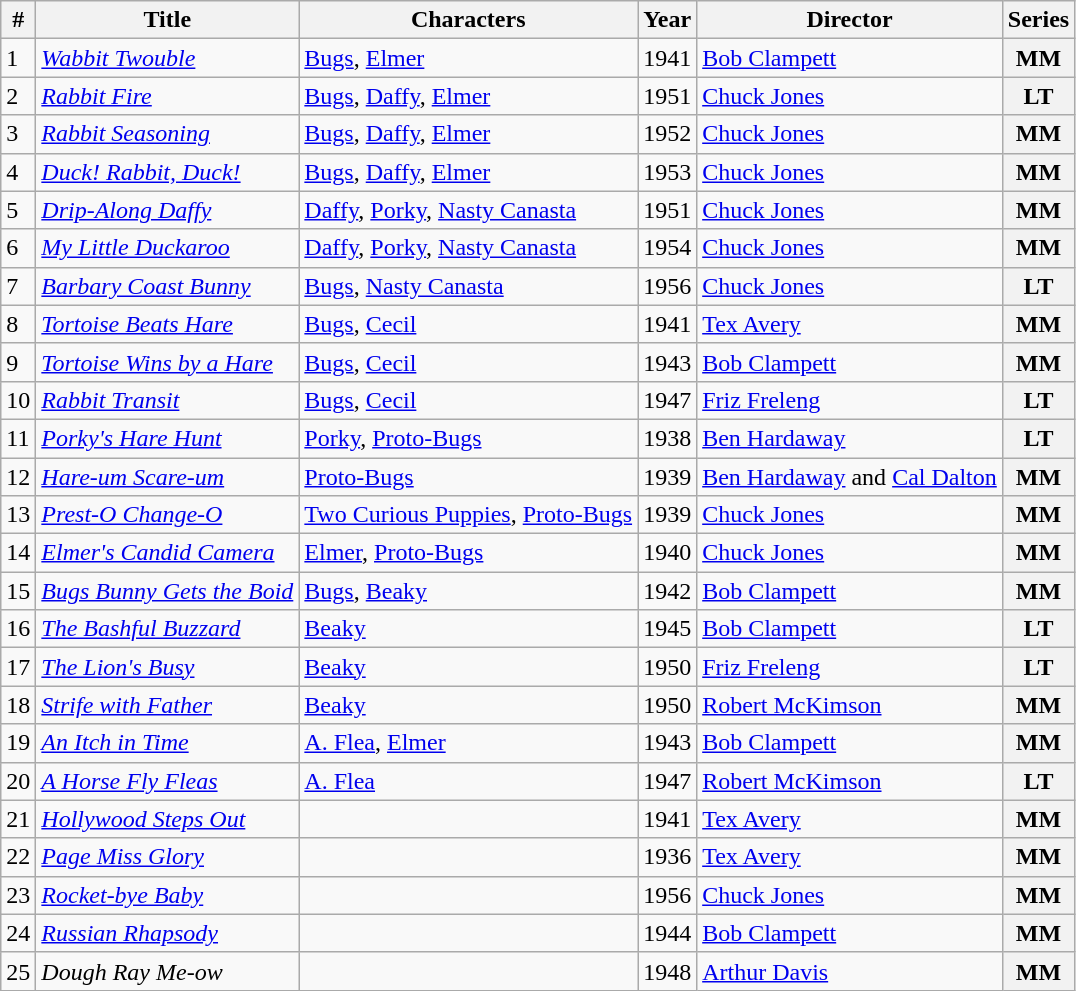<table class="wikitable sortable">
<tr>
<th>#</th>
<th>Title</th>
<th>Characters</th>
<th>Year</th>
<th>Director</th>
<th>Series</th>
</tr>
<tr>
<td>1</td>
<td><em><a href='#'>Wabbit Twouble</a></em></td>
<td><a href='#'>Bugs</a>, <a href='#'>Elmer</a></td>
<td>1941</td>
<td><a href='#'>Bob Clampett</a></td>
<th>MM</th>
</tr>
<tr>
<td>2</td>
<td><em><a href='#'>Rabbit Fire</a></em></td>
<td><a href='#'>Bugs</a>, <a href='#'>Daffy</a>, <a href='#'>Elmer</a></td>
<td>1951</td>
<td><a href='#'>Chuck Jones</a></td>
<th>LT</th>
</tr>
<tr>
<td>3</td>
<td><em><a href='#'>Rabbit Seasoning</a></em></td>
<td><a href='#'>Bugs</a>, <a href='#'>Daffy</a>, <a href='#'>Elmer</a></td>
<td>1952</td>
<td><a href='#'>Chuck Jones</a></td>
<th>MM</th>
</tr>
<tr>
<td>4</td>
<td><em><a href='#'>Duck! Rabbit, Duck!</a></em></td>
<td><a href='#'>Bugs</a>, <a href='#'>Daffy</a>, <a href='#'>Elmer</a></td>
<td>1953</td>
<td><a href='#'>Chuck Jones</a></td>
<th>MM</th>
</tr>
<tr>
<td>5</td>
<td><em><a href='#'>Drip-Along Daffy</a></em></td>
<td><a href='#'>Daffy</a>, <a href='#'>Porky</a>, <a href='#'>Nasty Canasta</a></td>
<td>1951</td>
<td><a href='#'>Chuck Jones</a></td>
<th>MM</th>
</tr>
<tr>
<td>6</td>
<td><em><a href='#'>My Little Duckaroo</a></em></td>
<td><a href='#'>Daffy</a>, <a href='#'>Porky</a>, <a href='#'>Nasty Canasta</a></td>
<td>1954</td>
<td><a href='#'>Chuck Jones</a></td>
<th>MM</th>
</tr>
<tr>
<td>7</td>
<td><em><a href='#'>Barbary Coast Bunny</a></em></td>
<td><a href='#'>Bugs</a>, <a href='#'>Nasty Canasta</a></td>
<td>1956</td>
<td><a href='#'>Chuck Jones</a></td>
<th>LT</th>
</tr>
<tr>
<td>8</td>
<td><em><a href='#'>Tortoise Beats Hare</a></em></td>
<td><a href='#'>Bugs</a>, <a href='#'>Cecil</a></td>
<td>1941</td>
<td><a href='#'>Tex Avery</a></td>
<th>MM</th>
</tr>
<tr>
<td>9</td>
<td><em><a href='#'>Tortoise Wins by a Hare</a></em></td>
<td><a href='#'>Bugs</a>, <a href='#'>Cecil</a></td>
<td>1943</td>
<td><a href='#'>Bob Clampett</a></td>
<th>MM</th>
</tr>
<tr>
<td>10</td>
<td><em><a href='#'>Rabbit Transit</a></em></td>
<td><a href='#'>Bugs</a>, <a href='#'>Cecil</a></td>
<td>1947</td>
<td><a href='#'>Friz Freleng</a></td>
<th>LT</th>
</tr>
<tr>
<td>11</td>
<td><em><a href='#'>Porky's Hare Hunt</a></em></td>
<td><a href='#'>Porky</a>, <a href='#'>Proto-Bugs</a></td>
<td>1938</td>
<td><a href='#'>Ben Hardaway</a></td>
<th>LT</th>
</tr>
<tr>
<td>12</td>
<td><em><a href='#'>Hare-um Scare-um</a></em></td>
<td><a href='#'>Proto-Bugs</a></td>
<td>1939</td>
<td><a href='#'>Ben Hardaway</a> and <a href='#'>Cal Dalton</a></td>
<th>MM</th>
</tr>
<tr>
<td>13</td>
<td><em><a href='#'>Prest-O Change-O</a></em></td>
<td><a href='#'>Two Curious Puppies</a>, <a href='#'>Proto-Bugs</a></td>
<td>1939</td>
<td><a href='#'>Chuck Jones</a></td>
<th>MM</th>
</tr>
<tr>
<td>14</td>
<td><em><a href='#'>Elmer's Candid Camera</a></em></td>
<td><a href='#'>Elmer</a>, <a href='#'>Proto-Bugs</a></td>
<td>1940</td>
<td><a href='#'>Chuck Jones</a></td>
<th>MM</th>
</tr>
<tr>
<td>15</td>
<td><em><a href='#'>Bugs Bunny Gets the Boid</a></em></td>
<td><a href='#'>Bugs</a>, <a href='#'>Beaky</a></td>
<td>1942</td>
<td><a href='#'>Bob Clampett</a></td>
<th>MM</th>
</tr>
<tr>
<td>16</td>
<td><em><a href='#'>The Bashful Buzzard</a></em></td>
<td><a href='#'>Beaky</a></td>
<td>1945</td>
<td><a href='#'>Bob Clampett</a></td>
<th>LT</th>
</tr>
<tr>
<td>17</td>
<td><em><a href='#'>The Lion's Busy</a></em></td>
<td><a href='#'>Beaky</a></td>
<td>1950</td>
<td><a href='#'>Friz Freleng</a></td>
<th>LT</th>
</tr>
<tr>
<td>18</td>
<td><em><a href='#'>Strife with Father</a></em></td>
<td><a href='#'>Beaky</a></td>
<td>1950</td>
<td><a href='#'>Robert McKimson</a></td>
<th>MM</th>
</tr>
<tr>
<td>19</td>
<td><em><a href='#'>An Itch in Time</a></em></td>
<td><a href='#'>A. Flea</a>, <a href='#'>Elmer</a></td>
<td>1943</td>
<td><a href='#'>Bob Clampett</a></td>
<th>MM</th>
</tr>
<tr>
<td>20</td>
<td><em><a href='#'>A Horse Fly Fleas</a></em></td>
<td><a href='#'>A. Flea</a></td>
<td>1947</td>
<td><a href='#'>Robert McKimson</a></td>
<th>LT</th>
</tr>
<tr>
<td>21</td>
<td><em><a href='#'>Hollywood Steps Out</a></em></td>
<td></td>
<td>1941</td>
<td><a href='#'>Tex Avery</a></td>
<th>MM</th>
</tr>
<tr>
<td>22</td>
<td><em><a href='#'>Page Miss Glory</a></em></td>
<td></td>
<td>1936</td>
<td><a href='#'>Tex Avery</a></td>
<th>MM</th>
</tr>
<tr>
<td>23</td>
<td><em><a href='#'>Rocket-bye Baby</a></em></td>
<td></td>
<td>1956</td>
<td><a href='#'>Chuck Jones</a></td>
<th>MM</th>
</tr>
<tr>
<td>24</td>
<td><em><a href='#'>Russian Rhapsody</a></em></td>
<td></td>
<td>1944</td>
<td><a href='#'>Bob Clampett</a></td>
<th>MM</th>
</tr>
<tr>
<td>25</td>
<td><em>Dough Ray Me-ow</em></td>
<td></td>
<td>1948</td>
<td><a href='#'>Arthur Davis</a></td>
<th>MM</th>
</tr>
</table>
